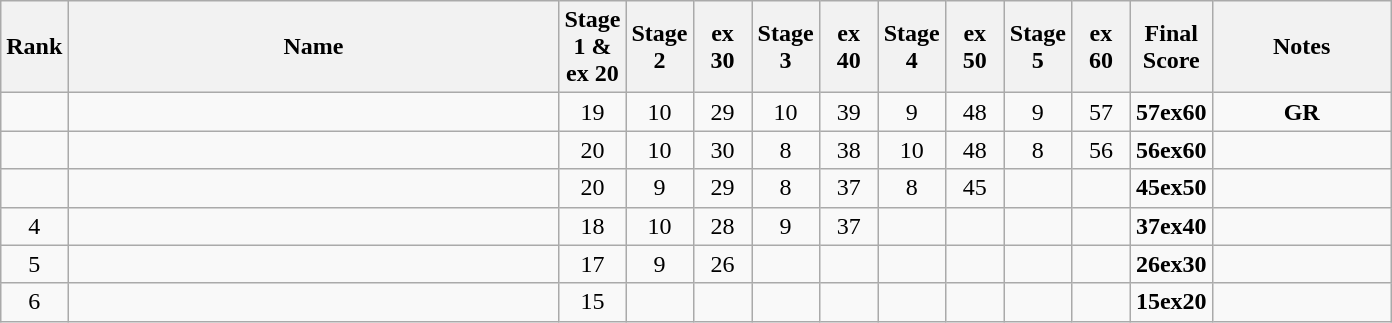<table class="wikitable sortable" style="text-align:center">
<tr>
<th>Rank</th>
<th style="width:20em;">Name</th>
<th style="width:2em;">Stage 1 & ex 20</th>
<th style="width:2em;">Stage 2</th>
<th style="width:2em;">ex 30</th>
<th style="width:2em;">Stage 3</th>
<th style="width:2em;">ex 40</th>
<th style="width:2em;">Stage 4</th>
<th style="width:2em;">ex 50</th>
<th style="width:2em;">Stage 5</th>
<th style="width:2em;">ex 60</th>
<th style="width:2em;">Final Score</th>
<th style="width:7em;">Notes</th>
</tr>
<tr>
<td></td>
<td align=left></td>
<td>19</td>
<td>10</td>
<td>29</td>
<td>10</td>
<td>39</td>
<td>9</td>
<td>48</td>
<td>9</td>
<td>57</td>
<td><strong>57ex60</strong></td>
<td><strong>GR</strong></td>
</tr>
<tr>
<td></td>
<td align=left></td>
<td>20</td>
<td>10</td>
<td>30</td>
<td>8</td>
<td>38</td>
<td>10</td>
<td>48</td>
<td>8</td>
<td>56</td>
<td><strong>56ex60</strong></td>
<td></td>
</tr>
<tr>
<td></td>
<td align=left></td>
<td>20</td>
<td>9</td>
<td>29</td>
<td>8</td>
<td>37</td>
<td>8</td>
<td>45</td>
<td></td>
<td></td>
<td><strong>45ex50</strong></td>
<td></td>
</tr>
<tr>
<td>4</td>
<td align=left></td>
<td>18</td>
<td>10</td>
<td>28</td>
<td>9</td>
<td>37</td>
<td></td>
<td></td>
<td></td>
<td></td>
<td><strong>37ex40</strong></td>
<td></td>
</tr>
<tr>
<td>5</td>
<td align=left></td>
<td>17</td>
<td>9</td>
<td>26</td>
<td></td>
<td></td>
<td></td>
<td></td>
<td></td>
<td></td>
<td><strong>26ex30</strong></td>
<td></td>
</tr>
<tr>
<td>6</td>
<td align=left></td>
<td>15</td>
<td></td>
<td></td>
<td></td>
<td></td>
<td></td>
<td></td>
<td></td>
<td></td>
<td><strong>15ex20</strong></td>
<td></td>
</tr>
</table>
